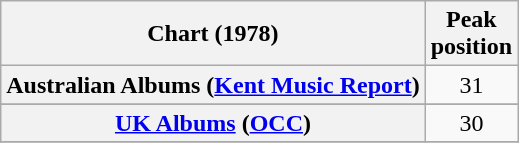<table class="wikitable sortable plainrowheaders">
<tr>
<th scope="col">Chart (1978)</th>
<th scope="col">Peak<br>position</th>
</tr>
<tr>
<th scope="row">Australian Albums (<a href='#'>Kent Music Report</a>)</th>
<td style="text-align:center;">31</td>
</tr>
<tr>
</tr>
<tr>
</tr>
<tr>
</tr>
<tr>
</tr>
<tr>
</tr>
<tr>
</tr>
<tr>
</tr>
<tr>
<th scope="row"><a href='#'>UK Albums</a> (<a href='#'>OCC</a>)</th>
<td style="text-align:center;">30</td>
</tr>
<tr>
</tr>
</table>
